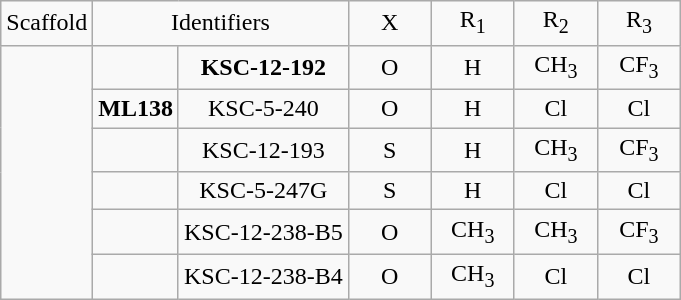<table class="wikitable" style="text-align:center;">
<tr>
<td>Scaffold</td>
<td colspan="2">Identifiers</td>
<td style="width: 3em;">X</td>
<td style="width: 3em;">R<sub>1</sub></td>
<td style="width: 3em;">R<sub>2</sub></td>
<td style="width: 3em;">R<sub>3</sub></td>
</tr>
<tr>
<td rowspan="6"></td>
<td></td>
<td><strong>KSC-12-192</strong></td>
<td>O</td>
<td>H</td>
<td>CH<sub>3</sub></td>
<td>CF<sub>3</sub></td>
</tr>
<tr>
<td><strong>ML138</strong></td>
<td>KSC-5-240</td>
<td>O</td>
<td>H</td>
<td>Cl</td>
<td>Cl</td>
</tr>
<tr>
<td></td>
<td>KSC-12-193</td>
<td>S</td>
<td>H</td>
<td>CH<sub>3</sub></td>
<td>CF<sub>3</sub></td>
</tr>
<tr>
<td></td>
<td>KSC-5-247G</td>
<td>S</td>
<td>H</td>
<td>Cl</td>
<td>Cl</td>
</tr>
<tr>
<td></td>
<td>KSC-12-238-B5</td>
<td>O</td>
<td>CH<sub>3</sub></td>
<td>CH<sub>3</sub></td>
<td>CF<sub>3</sub></td>
</tr>
<tr>
<td></td>
<td>KSC-12-238-B4</td>
<td>O</td>
<td>CH<sub>3</sub></td>
<td>Cl</td>
<td>Cl</td>
</tr>
</table>
